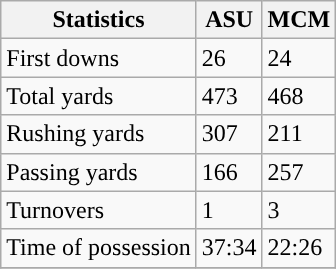<table class="wikitable">
<tr>
<th>Statistics</th>
<th>ASU</th>
<th>MCM</th>
</tr>
<tr>
<td>First downs</td>
<td>26</td>
<td>24</td>
</tr>
<tr>
<td>Total yards</td>
<td>473</td>
<td>468</td>
</tr>
<tr>
<td>Rushing yards</td>
<td>307</td>
<td>211</td>
</tr>
<tr>
<td>Passing yards</td>
<td>166</td>
<td>257</td>
</tr>
<tr>
<td>Turnovers</td>
<td>1</td>
<td>3</td>
</tr>
<tr>
<td>Time of possession</td>
<td>37:34</td>
<td>22:26</td>
</tr>
<tr>
</tr>
</table>
